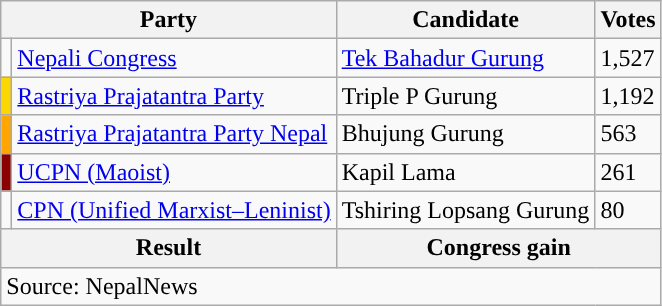<table class="wikitable">
<tr>
<th colspan="2">Party</th>
<th>Candidate</th>
<th>Votes</th>
</tr>
<tr>
<td style="background-color:"></td>
<td><a href='#'>Nepali Congress</a></td>
<td><a href='#'>Tek Bahadur Gurung</a></td>
<td>1,527</td>
</tr>
<tr>
<td style="background-color:gold"></td>
<td><a href='#'>Rastriya Prajatantra Party</a></td>
<td>Triple P Gurung</td>
<td>1,192</td>
</tr>
<tr>
<td style="background-color:orange"></td>
<td><a href='#'>Rastriya Prajatantra Party Nepal</a></td>
<td>Bhujung Gurung</td>
<td>563</td>
</tr>
<tr>
<td style="background-color:darkred"></td>
<td><a href='#'>UCPN (Maoist)</a></td>
<td>Kapil Lama</td>
<td>261</td>
</tr>
<tr>
<td style="background-color:"></td>
<td><a href='#'>CPN (Unified Marxist–Leninist)</a></td>
<td>Tshiring Lopsang Gurung</td>
<td>80</td>
</tr>
<tr>
<th colspan="2">Result</th>
<th colspan="2">Congress gain</th>
</tr>
<tr>
<td colspan="4">Source: NepalNews</td>
</tr>
</table>
